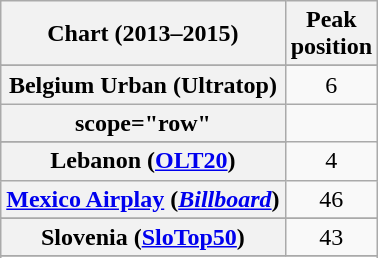<table class="wikitable sortable plainrowheaders" style="text-align:center">
<tr>
<th scope="col">Chart (2013–2015)</th>
<th scope="col">Peak<br> position</th>
</tr>
<tr>
</tr>
<tr>
</tr>
<tr>
</tr>
<tr>
</tr>
<tr>
<th scope="row">Belgium Urban (Ultratop)</th>
<td style="text-align:center;">6</td>
</tr>
<tr>
<th>scope="row"</th>
</tr>
<tr>
</tr>
<tr>
</tr>
<tr>
</tr>
<tr>
</tr>
<tr>
</tr>
<tr>
</tr>
<tr>
</tr>
<tr>
<th scope="row">Lebanon (<a href='#'>OLT20</a>)</th>
<td style="text-align:center;">4</td>
</tr>
<tr>
<th scope="row"><a href='#'>Mexico Airplay</a> (<em><a href='#'>Billboard</a></em>)</th>
<td>46</td>
</tr>
<tr>
</tr>
<tr>
</tr>
<tr>
</tr>
<tr>
</tr>
<tr>
</tr>
<tr>
<th scope="row">Slovenia (<a href='#'>SloTop50</a>)</th>
<td style="text-align:center;">43</td>
</tr>
<tr>
</tr>
<tr>
</tr>
<tr>
</tr>
<tr>
</tr>
<tr>
</tr>
<tr>
</tr>
<tr>
</tr>
<tr>
</tr>
<tr>
</tr>
<tr>
</tr>
<tr>
</tr>
</table>
